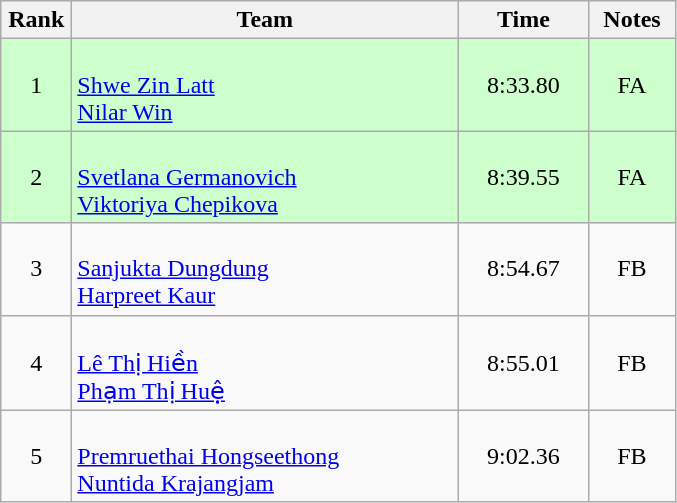<table class=wikitable style="text-align:center">
<tr>
<th width=40>Rank</th>
<th width=250>Team</th>
<th width=80>Time</th>
<th width=50>Notes</th>
</tr>
<tr bgcolor="ccffcc">
<td>1</td>
<td align="left"><br><a href='#'>Shwe Zin Latt</a><br><a href='#'>Nilar Win</a></td>
<td>8:33.80</td>
<td>FA</td>
</tr>
<tr bgcolor="ccffcc">
<td>2</td>
<td align="left"><br><a href='#'>Svetlana Germanovich</a><br><a href='#'>Viktoriya Chepikova</a></td>
<td>8:39.55</td>
<td>FA</td>
</tr>
<tr>
<td>3</td>
<td align="left"><br><a href='#'>Sanjukta Dungdung</a><br><a href='#'>Harpreet Kaur</a></td>
<td>8:54.67</td>
<td>FB</td>
</tr>
<tr>
<td>4</td>
<td align="left"><br><a href='#'>Lê Thị Hiền</a><br><a href='#'>Phạm Thị Huệ</a></td>
<td>8:55.01</td>
<td>FB</td>
</tr>
<tr>
<td>5</td>
<td align="left"><br><a href='#'>Premruethai Hongseethong</a><br><a href='#'>Nuntida Krajangjam</a></td>
<td>9:02.36</td>
<td>FB</td>
</tr>
</table>
